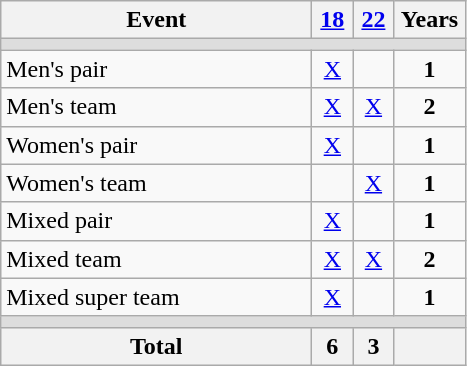<table class="wikitable" style="text-align:center">
<tr>
<th width="200">Event</th>
<th width=20><a href='#'>18</a></th>
<th width=20><a href='#'>22</a></th>
<th width=40>Years</th>
</tr>
<tr style="background:#DDDDDD;">
<td colspan=4></td>
</tr>
<tr>
<td align=left>Men's pair</td>
<td><a href='#'>X</a></td>
<td></td>
<td><strong>1</strong></td>
</tr>
<tr>
<td align=left>Men's team</td>
<td><a href='#'>X</a></td>
<td><a href='#'>X</a></td>
<td><strong>2</strong></td>
</tr>
<tr>
<td align=left>Women's pair</td>
<td><a href='#'>X</a></td>
<td></td>
<td><strong>1</strong></td>
</tr>
<tr>
<td align=left>Women's team</td>
<td></td>
<td><a href='#'>X</a></td>
<td><strong>1</strong></td>
</tr>
<tr>
<td align=left>Mixed pair</td>
<td><a href='#'>X</a></td>
<td></td>
<td><strong>1</strong></td>
</tr>
<tr>
<td align=left>Mixed team</td>
<td><a href='#'>X</a></td>
<td><a href='#'>X</a></td>
<td><strong>2</strong></td>
</tr>
<tr>
<td align=left>Mixed super team</td>
<td><a href='#'>X</a></td>
<td></td>
<td><strong>1</strong></td>
</tr>
<tr style="background:#DDDDDD;">
<td colspan=4></td>
</tr>
<tr>
<th>Total</th>
<th>6</th>
<th>3</th>
<th></th>
</tr>
</table>
